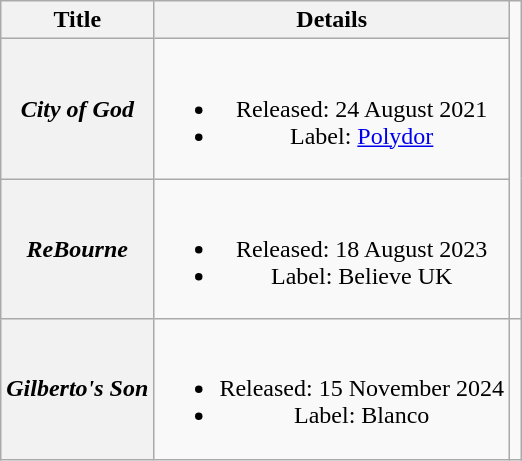<table class="wikitable plainrowheaders" style="text-align:center">
<tr>
<th scope="col">Title</th>
<th scope="col">Details</th>
</tr>
<tr>
<th scope="row"><em>City of God</em></th>
<td><br><ul><li>Released: 24 August 2021</li><li>Label: <a href='#'>Polydor</a></li></ul></td>
</tr>
<tr>
<th scope="row"><em>ReBourne</em></th>
<td><br><ul><li>Released: 18 August 2023</li><li>Label: Believe UK</li></ul></td>
</tr>
<tr>
<th scope="row"><em>Gilberto's Son</em></th>
<td><br><ul><li>Released: 15 November 2024</li><li>Label: Blanco</li></ul></td>
<td></td>
</tr>
</table>
